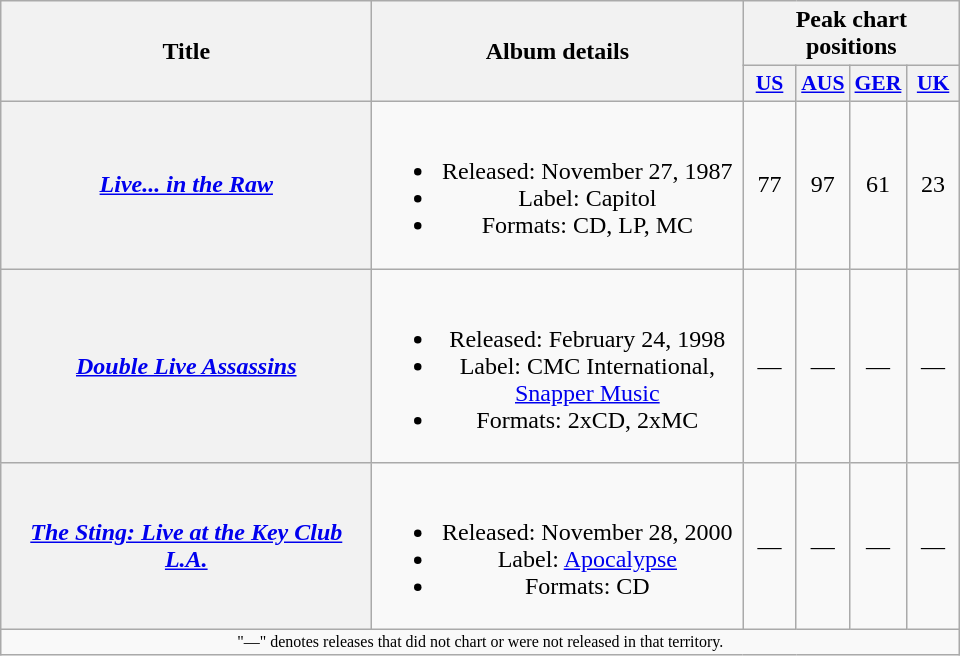<table class="wikitable plainrowheaders" style="text-align:center;">
<tr>
<th rowspan="2" scope="col" style="width:15em;">Title</th>
<th rowspan="2" scope="col" style="width:15em;">Album details</th>
<th colspan="4">Peak chart positions</th>
</tr>
<tr>
<th scope="col" style="width:2em;font-size:90%;"><a href='#'>US</a><br></th>
<th scope="col" style="width:2em;font-size:90%;"><a href='#'>AUS</a><br></th>
<th scope="col" style="width:2em;font-size:90%;"><a href='#'>GER</a><br></th>
<th scope="col" style="width:2em;font-size:90%;"><a href='#'>UK</a><br></th>
</tr>
<tr>
<th scope="row"><em><a href='#'>Live... in the Raw</a></em></th>
<td><br><ul><li>Released: November 27, 1987</li><li>Label: Capitol</li><li>Formats: CD, LP, MC</li></ul></td>
<td>77</td>
<td>97</td>
<td>61</td>
<td>23</td>
</tr>
<tr>
<th scope="row"><em><a href='#'>Double Live Assassins</a></em></th>
<td><br><ul><li>Released: February 24, 1998</li><li>Label: CMC International, <a href='#'>Snapper Music</a></li><li>Formats: 2xCD, 2xMC</li></ul></td>
<td>—</td>
<td>—</td>
<td>—</td>
<td>—</td>
</tr>
<tr>
<th scope="row"><em><a href='#'>The Sting: Live at the Key Club L.A.</a></em></th>
<td><br><ul><li>Released: November 28, 2000</li><li>Label: <a href='#'>Apocalypse</a></li><li>Formats: CD</li></ul></td>
<td>—</td>
<td>—</td>
<td>—</td>
<td>—</td>
</tr>
<tr>
<td colspan="6" style="font-size:8pt">"—" denotes releases that did not chart or were not released in that territory.</td>
</tr>
</table>
